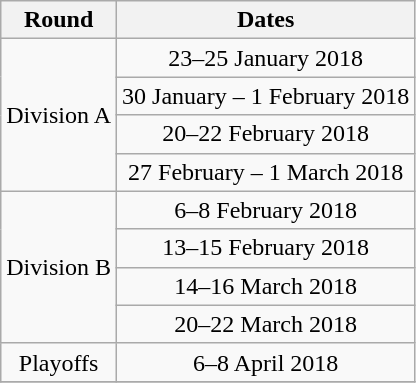<table class="wikitable" style="text-align:left">
<tr>
<th>Round</th>
<th>Dates</th>
</tr>
<tr>
<td style="text-align:center;" rowspan="4">Division A</td>
<td style="text-align:center;">23–25 January 2018</td>
</tr>
<tr>
<td style="text-align:center;">30 January – 1 February 2018</td>
</tr>
<tr>
<td style="text-align:center;">20–22 February 2018</td>
</tr>
<tr>
<td style="text-align:center;">27 February – 1 March 2018</td>
</tr>
<tr>
<td style="text-align:center;" rowspan="4">Division B</td>
<td style="text-align:center;">6–8 February 2018</td>
</tr>
<tr>
<td style="text-align:center;">13–15 February 2018</td>
</tr>
<tr>
<td style="text-align:center;">14–16 March 2018</td>
</tr>
<tr>
<td style="text-align:center;">20–22 March 2018</td>
</tr>
<tr>
<td style="text-align:center;">Playoffs</td>
<td style="text-align:center;">6–8 April 2018</td>
</tr>
<tr>
</tr>
</table>
